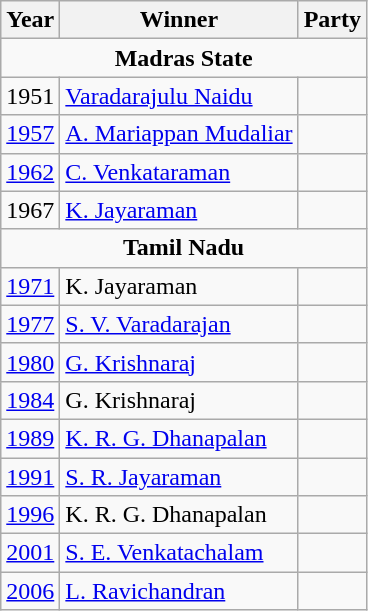<table class="wikitable sortable">
<tr>
<th>Year</th>
<th>Winner</th>
<th colspan="2">Party</th>
</tr>
<tr>
<td style="text-align: center;" colspan="4"><strong>Madras State</strong></td>
</tr>
<tr>
<td>1951</td>
<td><a href='#'>Varadarajulu Naidu</a></td>
<td></td>
</tr>
<tr>
<td><a href='#'>1957</a></td>
<td><a href='#'>A. Mariappan Mudaliar</a></td>
<td></td>
</tr>
<tr>
<td><a href='#'>1962</a></td>
<td><a href='#'>C. Venkataraman</a></td>
<td></td>
</tr>
<tr>
<td>1967</td>
<td><a href='#'>K. Jayaraman</a></td>
<td></td>
</tr>
<tr>
<td style="text-align: center;" colspan="4"><strong>Tamil Nadu</strong></td>
</tr>
<tr>
<td><a href='#'>1971</a></td>
<td>K. Jayaraman</td>
<td></td>
</tr>
<tr>
<td><a href='#'>1977</a></td>
<td><a href='#'>S. V. Varadarajan</a></td>
<td></td>
</tr>
<tr>
<td><a href='#'>1980</a></td>
<td><a href='#'>G. Krishnaraj</a></td>
<td></td>
</tr>
<tr>
<td><a href='#'>1984</a></td>
<td>G. Krishnaraj</td>
<td></td>
</tr>
<tr>
<td><a href='#'>1989</a></td>
<td><a href='#'>K. R. G. Dhanapalan</a></td>
<td></td>
</tr>
<tr>
<td><a href='#'>1991</a></td>
<td><a href='#'>S. R. Jayaraman</a></td>
<td></td>
</tr>
<tr>
<td><a href='#'>1996</a></td>
<td>K. R. G. Dhanapalan</td>
<td></td>
</tr>
<tr>
<td><a href='#'>2001</a></td>
<td><a href='#'>S. E. Venkatachalam</a></td>
<td></td>
</tr>
<tr>
<td><a href='#'>2006</a></td>
<td><a href='#'>L. Ravichandran</a></td>
<td></td>
</tr>
</table>
